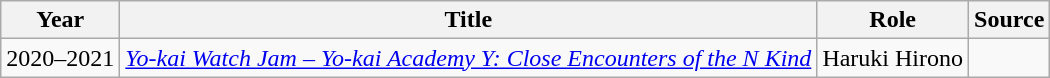<table class="wikitable sortable plainrowheaders">
<tr>
<th>Year</th>
<th>Title</th>
<th>Role</th>
<th class="unsortable">Source</th>
</tr>
<tr>
<td>2020–2021</td>
<td><em><a href='#'>Yo-kai Watch Jam – Yo-kai Academy Y: Close Encounters of the N Kind</a></em></td>
<td>Haruki Hirono</td>
<td></td>
</tr>
</table>
